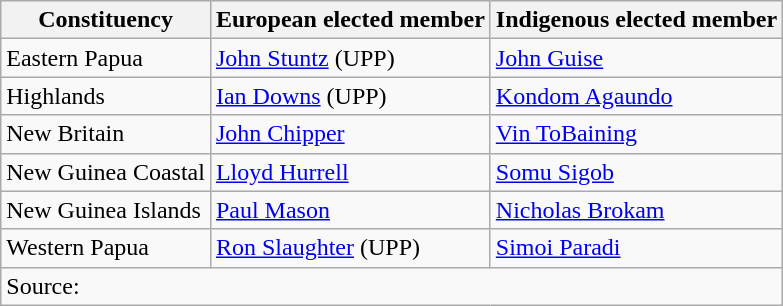<table class=wikitable>
<tr>
<th>Constituency</th>
<th>European elected member</th>
<th>Indigenous elected member</th>
</tr>
<tr>
<td>Eastern Papua</td>
<td><a href='#'>John Stuntz</a> (UPP)</td>
<td><a href='#'>John Guise</a></td>
</tr>
<tr>
<td>Highlands</td>
<td><a href='#'>Ian Downs</a> (UPP)</td>
<td><a href='#'>Kondom Agaundo</a></td>
</tr>
<tr>
<td>New Britain</td>
<td><a href='#'>John Chipper</a></td>
<td><a href='#'>Vin ToBaining</a></td>
</tr>
<tr>
<td>New Guinea Coastal</td>
<td><a href='#'>Lloyd Hurrell</a></td>
<td><a href='#'>Somu Sigob</a></td>
</tr>
<tr>
<td>New Guinea Islands</td>
<td><a href='#'>Paul Mason</a></td>
<td><a href='#'>Nicholas Brokam</a></td>
</tr>
<tr>
<td>Western Papua</td>
<td><a href='#'>Ron Slaughter</a> (UPP)</td>
<td><a href='#'>Simoi Paradi</a></td>
</tr>
<tr>
<td colspan=3>Source: </td>
</tr>
</table>
